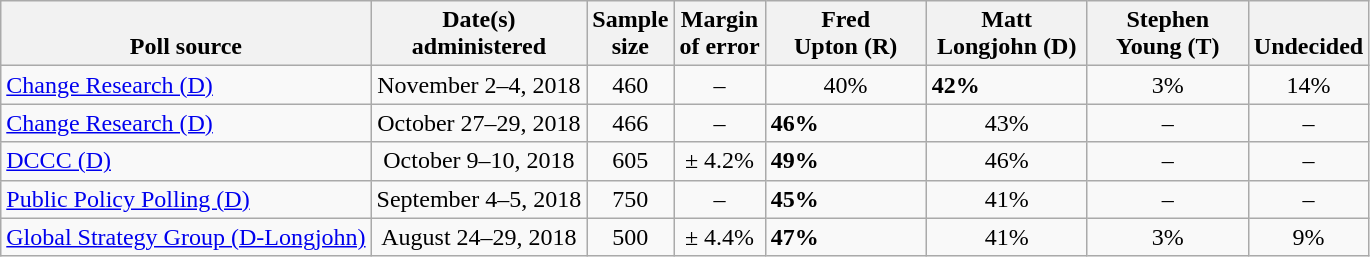<table class="wikitable">
<tr valign= bottom>
<th>Poll source</th>
<th>Date(s)<br>administered</th>
<th>Sample<br>size</th>
<th>Margin<br>of error</th>
<th style="width:100px;">Fred<br>Upton (R)</th>
<th style="width:100px;">Matt<br>Longjohn (D)</th>
<th style="width:100px;">Stephen<br>Young (T)</th>
<th>Undecided</th>
</tr>
<tr>
<td><a href='#'>Change Research (D)</a></td>
<td align="center">November 2–4, 2018</td>
<td align="center">460</td>
<td align="center">–</td>
<td align="center">40%</td>
<td><strong>42%</strong></td>
<td align="center">3%</td>
<td align="center">14%</td>
</tr>
<tr>
<td><a href='#'>Change Research (D)</a></td>
<td align="center">October 27–29, 2018</td>
<td align="center">466</td>
<td align="center">–</td>
<td><strong>46%</strong></td>
<td align="center">43%</td>
<td align="center">–</td>
<td align="center">–</td>
</tr>
<tr>
<td><a href='#'>DCCC (D)</a></td>
<td align=center>October 9–10, 2018</td>
<td align=center>605</td>
<td align=center>± 4.2%</td>
<td><strong>49%</strong></td>
<td align=center>46%</td>
<td align=center>–</td>
<td align=center>–</td>
</tr>
<tr>
<td><a href='#'>Public Policy Polling (D)</a></td>
<td align=center>September 4–5, 2018</td>
<td align=center>750</td>
<td align=center>–</td>
<td><strong>45%</strong></td>
<td align=center>41%</td>
<td align=center>–</td>
<td align=center>–</td>
</tr>
<tr>
<td><a href='#'>Global Strategy Group (D-Longjohn)</a></td>
<td align=center>August 24–29, 2018</td>
<td align=center>500</td>
<td align=center>± 4.4%</td>
<td><strong>47%</strong></td>
<td align=center>41%</td>
<td align=center>3%</td>
<td align=center>9%</td>
</tr>
</table>
